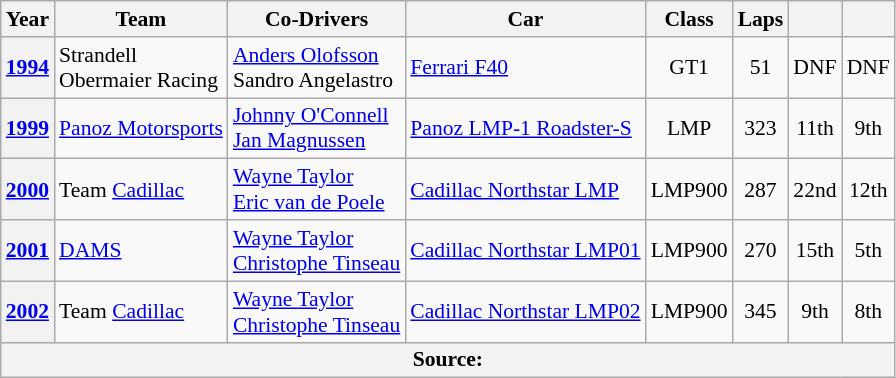<table class="wikitable" style="text-align:center; font-size:90%">
<tr>
<th>Year</th>
<th>Team</th>
<th>Co-Drivers</th>
<th>Car</th>
<th>Class</th>
<th>Laps</th>
<th></th>
<th></th>
</tr>
<tr>
<th><a href='#'>1994</a></th>
<td align="left"> Strandell<br> Obermaier Racing</td>
<td align="left"> <a href='#'>Anders Olofsson</a><br> Sandro Angelastro</td>
<td align="left"><a href='#'>Ferrari F40</a></td>
<td>GT1</td>
<td>51</td>
<td>DNF</td>
<td>DNF</td>
</tr>
<tr>
<th><a href='#'>1999</a></th>
<td align="left"> <a href='#'>Panoz Motorsports</a></td>
<td align="left"> <a href='#'>Johnny O'Connell</a><br> <a href='#'>Jan Magnussen</a></td>
<td align="left"><a href='#'>Panoz LMP-1 Roadster-S</a></td>
<td>LMP</td>
<td>323</td>
<td>11th</td>
<td>9th</td>
</tr>
<tr>
<th><a href='#'>2000</a></th>
<td align="left"> Team <a href='#'>Cadillac</a></td>
<td align="left"> <a href='#'>Wayne Taylor</a><br> <a href='#'>Eric van de Poele</a></td>
<td align="left"><a href='#'>Cadillac Northstar LMP</a></td>
<td>LMP900</td>
<td>287</td>
<td>22nd</td>
<td>12th</td>
</tr>
<tr>
<th><a href='#'>2001</a></th>
<td align="left"> <a href='#'>DAMS</a></td>
<td align="left"> <a href='#'>Wayne Taylor</a><br> <a href='#'>Christophe Tinseau</a></td>
<td align="left"><a href='#'>Cadillac Northstar LMP01</a></td>
<td>LMP900</td>
<td>270</td>
<td>15th</td>
<td>5th</td>
</tr>
<tr>
<th><a href='#'>2002</a></th>
<td align="left"> Team <a href='#'>Cadillac</a></td>
<td align="left"> <a href='#'>Wayne Taylor</a><br> <a href='#'>Christophe Tinseau</a></td>
<td align="left"><a href='#'>Cadillac Northstar LMP02</a></td>
<td>LMP900</td>
<td>345</td>
<td>9th</td>
<td>8th</td>
</tr>
<tr>
<th colspan="8">Source:</th>
</tr>
</table>
